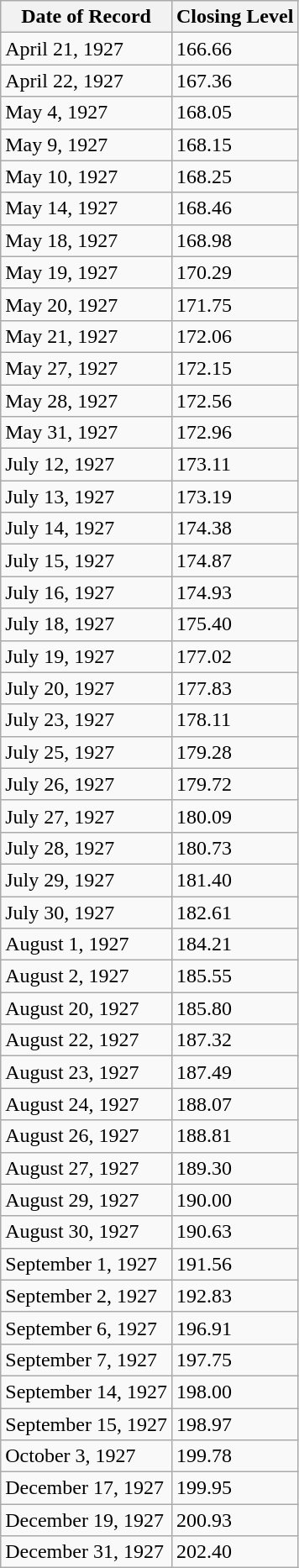<table class="wikitable">
<tr>
<th>Date of Record</th>
<th>Closing Level</th>
</tr>
<tr>
<td>April 21, 1927</td>
<td>166.66</td>
</tr>
<tr>
<td>April 22, 1927</td>
<td>167.36</td>
</tr>
<tr>
<td>May 4, 1927</td>
<td>168.05</td>
</tr>
<tr>
<td>May 9, 1927</td>
<td>168.15</td>
</tr>
<tr>
<td>May 10, 1927</td>
<td>168.25</td>
</tr>
<tr>
<td>May 14, 1927</td>
<td>168.46</td>
</tr>
<tr>
<td>May 18, 1927</td>
<td>168.98</td>
</tr>
<tr>
<td>May 19, 1927</td>
<td>170.29</td>
</tr>
<tr>
<td>May 20, 1927</td>
<td>171.75</td>
</tr>
<tr>
<td>May 21, 1927</td>
<td>172.06</td>
</tr>
<tr>
<td>May 27, 1927</td>
<td>172.15</td>
</tr>
<tr>
<td>May 28, 1927</td>
<td>172.56</td>
</tr>
<tr>
<td>May 31, 1927</td>
<td>172.96</td>
</tr>
<tr>
<td>July 12, 1927</td>
<td>173.11</td>
</tr>
<tr>
<td>July 13, 1927</td>
<td>173.19</td>
</tr>
<tr>
<td>July 14, 1927</td>
<td>174.38</td>
</tr>
<tr>
<td>July 15, 1927</td>
<td>174.87</td>
</tr>
<tr>
<td>July 16, 1927</td>
<td>174.93</td>
</tr>
<tr>
<td>July 18, 1927</td>
<td>175.40</td>
</tr>
<tr>
<td>July 19, 1927</td>
<td>177.02</td>
</tr>
<tr>
<td>July 20, 1927</td>
<td>177.83</td>
</tr>
<tr>
<td>July 23, 1927</td>
<td>178.11</td>
</tr>
<tr>
<td>July 25, 1927</td>
<td>179.28</td>
</tr>
<tr>
<td>July 26, 1927</td>
<td>179.72</td>
</tr>
<tr>
<td>July 27, 1927</td>
<td>180.09</td>
</tr>
<tr>
<td>July 28, 1927</td>
<td>180.73</td>
</tr>
<tr>
<td>July 29, 1927</td>
<td>181.40</td>
</tr>
<tr>
<td>July 30, 1927</td>
<td>182.61</td>
</tr>
<tr>
<td>August 1, 1927</td>
<td>184.21</td>
</tr>
<tr>
<td>August 2, 1927</td>
<td>185.55</td>
</tr>
<tr>
<td>August 20, 1927</td>
<td>185.80</td>
</tr>
<tr>
<td>August 22, 1927</td>
<td>187.32</td>
</tr>
<tr>
<td>August 23, 1927</td>
<td>187.49</td>
</tr>
<tr>
<td>August 24, 1927</td>
<td>188.07</td>
</tr>
<tr>
<td>August 26, 1927</td>
<td>188.81</td>
</tr>
<tr>
<td>August 27, 1927</td>
<td>189.30</td>
</tr>
<tr>
<td>August 29, 1927</td>
<td>190.00</td>
</tr>
<tr>
<td>August 30, 1927</td>
<td>190.63</td>
</tr>
<tr>
<td>September 1, 1927</td>
<td>191.56</td>
</tr>
<tr>
<td>September 2, 1927</td>
<td>192.83</td>
</tr>
<tr>
<td>September 6, 1927</td>
<td>196.91</td>
</tr>
<tr>
<td>September 7, 1927</td>
<td>197.75</td>
</tr>
<tr>
<td>September 14, 1927</td>
<td>198.00</td>
</tr>
<tr>
<td>September 15, 1927</td>
<td>198.97</td>
</tr>
<tr>
<td>October 3, 1927</td>
<td>199.78</td>
</tr>
<tr>
<td>December 17, 1927</td>
<td>199.95</td>
</tr>
<tr>
<td>December 19, 1927</td>
<td>200.93</td>
</tr>
<tr>
<td>December 31, 1927</td>
<td>202.40</td>
</tr>
</table>
